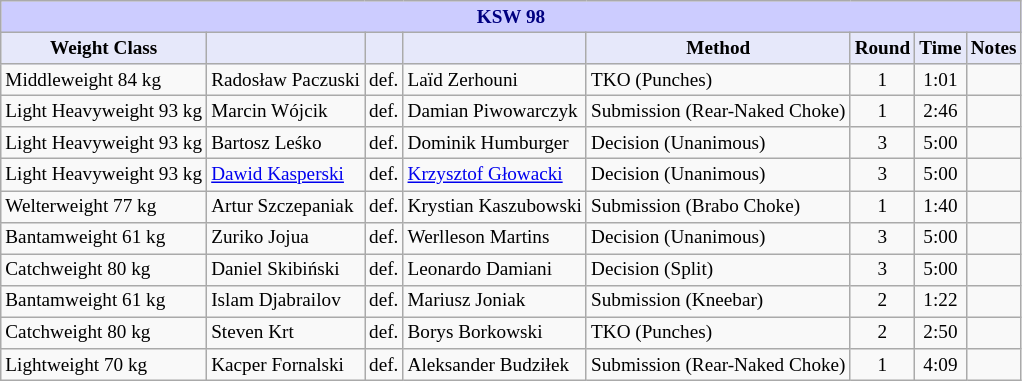<table class="wikitable" style="font-size: 80%;">
<tr>
<th colspan="8" style="background-color: #ccf; color: #000080; text-align: center;"><strong>KSW 98</strong></th>
</tr>
<tr>
<th colspan="1" style="background-color: #E6E8FA; color: #000000; text-align: center;">Weight Class</th>
<th colspan="1" style="background-color: #E6E8FA; color: #000000; text-align: center;"></th>
<th colspan="1" style="background-color: #E6E8FA; color: #000000; text-align: center;"></th>
<th colspan="1" style="background-color: #E6E8FA; color: #000000; text-align: center;"></th>
<th colspan="1" style="background-color: #E6E8FA; color: #000000; text-align: center;">Method</th>
<th colspan="1" style="background-color: #E6E8FA; color: #000000; text-align: center;">Round</th>
<th colspan="1" style="background-color: #E6E8FA; color: #000000; text-align: center;">Time</th>
<th colspan="1" style="background-color: #E6E8FA; color: #000000; text-align: center;">Notes</th>
</tr>
<tr>
<td>Middleweight 84 kg</td>
<td> Radosław Paczuski</td>
<td align=center>def.</td>
<td> Laïd Zerhouni</td>
<td>TKO (Punches)</td>
<td align=center>1</td>
<td align=center>1:01</td>
<td></td>
</tr>
<tr>
<td>Light Heavyweight 93 kg</td>
<td> Marcin Wójcik</td>
<td align=center>def.</td>
<td> Damian Piwowarczyk</td>
<td>Submission (Rear-Naked Choke)</td>
<td align=center>1</td>
<td align=center>2:46</td>
<td></td>
</tr>
<tr>
<td>Light Heavyweight 93 kg</td>
<td> Bartosz Leśko</td>
<td align=center>def.</td>
<td>  Dominik Humburger</td>
<td>Decision (Unanimous)</td>
<td align=center>3</td>
<td align=center>5:00</td>
<td></td>
</tr>
<tr>
<td>Light Heavyweight 93 kg</td>
<td> <a href='#'>Dawid Kasperski</a></td>
<td align=center>def.</td>
<td> <a href='#'>Krzysztof Głowacki</a></td>
<td>Decision (Unanimous)</td>
<td align=center>3</td>
<td align=center>5:00</td>
<td></td>
</tr>
<tr>
<td>Welterweight 77 kg</td>
<td> Artur Szczepaniak</td>
<td align=center>def.</td>
<td> Krystian Kaszubowski</td>
<td>Submission (Brabo Choke)</td>
<td align=center>1</td>
<td align=center>1:40</td>
<td></td>
</tr>
<tr>
<td>Bantamweight 61 kg</td>
<td> Zuriko Jojua</td>
<td align=center>def.</td>
<td> Werlleson Martins</td>
<td>Decision (Unanimous)</td>
<td align=center>3</td>
<td align=center>5:00</td>
<td></td>
</tr>
<tr>
<td>Catchweight 80 kg</td>
<td> Daniel Skibiński</td>
<td align=center>def.</td>
<td> Leonardo Damiani</td>
<td>Decision (Split)</td>
<td align=center>3</td>
<td align=center>5:00</td>
<td></td>
</tr>
<tr>
<td>Bantamweight 61 kg</td>
<td> Islam Djabrailov</td>
<td align=center>def.</td>
<td> Mariusz Joniak</td>
<td>Submission (Kneebar)</td>
<td align=center>2</td>
<td align=center>1:22</td>
<td></td>
</tr>
<tr>
<td>Catchweight 80 kg</td>
<td> Steven Krt</td>
<td align=center>def.</td>
<td> Borys Borkowski</td>
<td>TKO (Punches)</td>
<td align=center>2</td>
<td align=center>2:50</td>
<td></td>
</tr>
<tr>
<td>Lightweight 70 kg</td>
<td> Kacper Fornalski</td>
<td align=center>def.</td>
<td> Aleksander Budziłek</td>
<td>Submission (Rear-Naked Choke)</td>
<td align=center>1</td>
<td align=center>4:09</td>
<td></td>
</tr>
</table>
